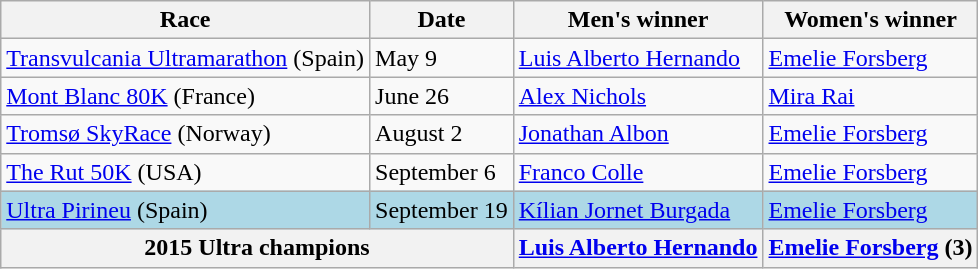<table class="wikitable" width= style="font-size:90%; text-align:center;">
<tr>
<th>Race</th>
<th>Date</th>
<th>Men's winner</th>
<th>Women's winner</th>
</tr>
<tr>
<td><a href='#'>Transvulcania Ultramarathon</a> (Spain)</td>
<td>May 9</td>
<td><a href='#'>Luis Alberto Hernando</a></td>
<td><a href='#'>Emelie Forsberg</a></td>
</tr>
<tr>
<td><a href='#'>Mont Blanc 80K</a> (France)</td>
<td>June 26</td>
<td><a href='#'>Alex Nichols</a></td>
<td><a href='#'>Mira Rai</a></td>
</tr>
<tr>
<td><a href='#'>Tromsø SkyRace</a> (Norway)</td>
<td>August 2</td>
<td><a href='#'>Jonathan Albon</a></td>
<td><a href='#'>Emelie Forsberg</a></td>
</tr>
<tr>
<td><a href='#'>The Rut 50K</a> (USA)</td>
<td>September 6</td>
<td><a href='#'>Franco Colle</a></td>
<td><a href='#'>Emelie Forsberg</a></td>
</tr>
<tr bgcolor=lightblue>
<td><a href='#'>Ultra Pirineu</a> (Spain)</td>
<td>September 19</td>
<td><a href='#'>Kílian Jornet Burgada</a></td>
<td><a href='#'>Emelie Forsberg</a></td>
</tr>
<tr>
<th colspan=2 align="center">2015 Ultra champions</th>
<th align="center"><a href='#'>Luis Alberto Hernando</a></th>
<th align="center"><a href='#'>Emelie Forsberg</a> (3)</th>
</tr>
</table>
